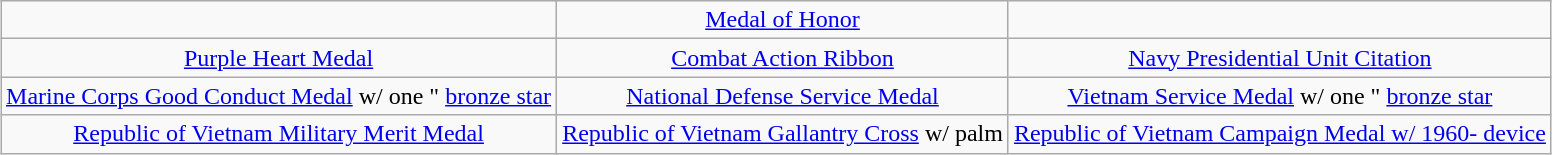<table class="wikitable" style="margin:1em auto; text-align:center;">
<tr>
<td></td>
<td><a href='#'>Medal of Honor</a></td>
<td></td>
</tr>
<tr>
<td><a href='#'>Purple Heart Medal</a></td>
<td><a href='#'>Combat Action Ribbon</a></td>
<td><a href='#'>Navy Presidential Unit Citation</a></td>
</tr>
<tr>
<td><a href='#'>Marine Corps Good Conduct Medal</a> w/ one " <a href='#'>bronze star</a></td>
<td><a href='#'>National Defense Service Medal</a></td>
<td><a href='#'>Vietnam Service Medal</a> w/ one " <a href='#'>bronze star</a></td>
</tr>
<tr>
<td><a href='#'>Republic of Vietnam Military Merit Medal</a></td>
<td><a href='#'>Republic of Vietnam Gallantry Cross</a> w/ palm</td>
<td><a href='#'>Republic of Vietnam Campaign Medal w/ 1960- device</a></td>
</tr>
</table>
